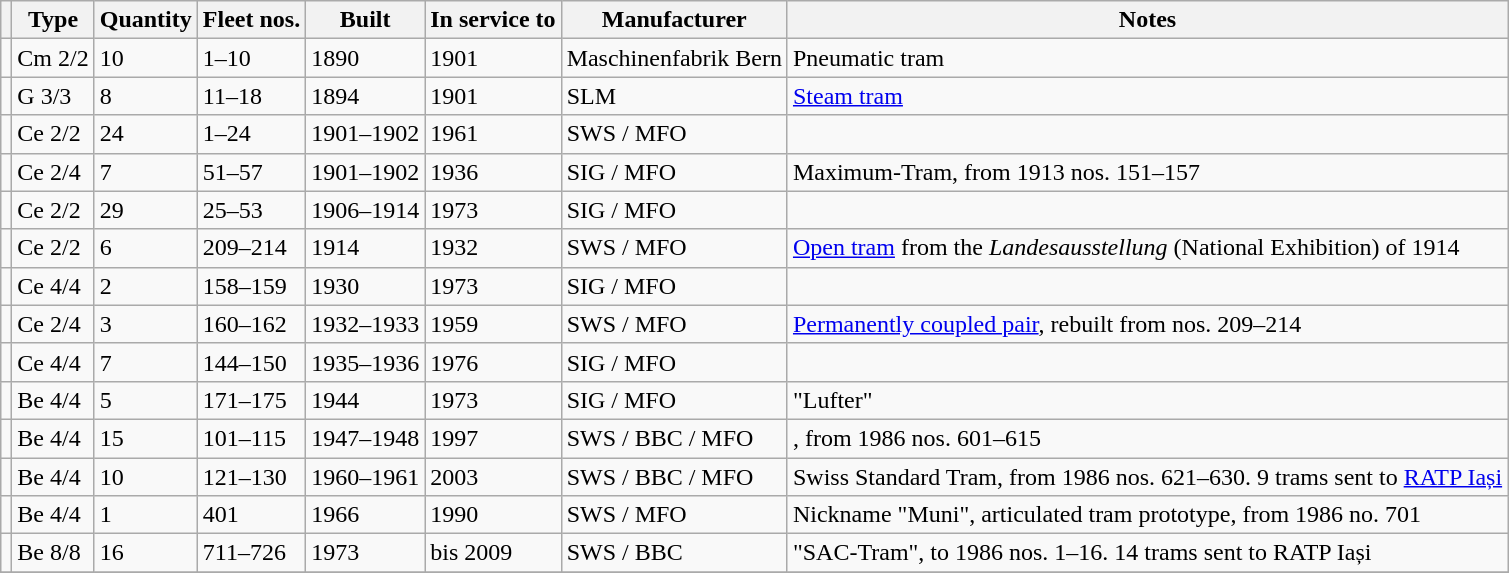<table class="wikitable">
<tr>
<th></th>
<th>Type</th>
<th>Quantity</th>
<th>Fleet nos.</th>
<th>Built</th>
<th>In service to</th>
<th>Manufacturer</th>
<th>Notes</th>
</tr>
<tr>
<td></td>
<td>Cm 2/2</td>
<td>10</td>
<td>1–10</td>
<td>1890</td>
<td>1901</td>
<td>Maschinenfabrik Bern</td>
<td>Pneumatic tram</td>
</tr>
<tr>
<td></td>
<td>G 3/3</td>
<td>8</td>
<td>11–18</td>
<td>1894</td>
<td>1901</td>
<td>SLM</td>
<td><a href='#'>Steam tram</a></td>
</tr>
<tr>
<td></td>
<td>Ce 2/2</td>
<td>24</td>
<td>1–24</td>
<td>1901–1902</td>
<td>1961</td>
<td>SWS / MFO</td>
<td></td>
</tr>
<tr>
<td></td>
<td>Ce 2/4</td>
<td>7</td>
<td>51–57</td>
<td>1901–1902</td>
<td>1936</td>
<td>SIG / MFO</td>
<td>Maximum-Tram, from 1913 nos. 151–157</td>
</tr>
<tr>
<td></td>
<td>Ce 2/2</td>
<td>29</td>
<td>25–53</td>
<td>1906–1914</td>
<td>1973</td>
<td>SIG / MFO</td>
<td></td>
</tr>
<tr>
<td></td>
<td>Ce 2/2</td>
<td>6</td>
<td>209–214</td>
<td>1914</td>
<td>1932</td>
<td>SWS / MFO</td>
<td><a href='#'>Open tram</a> from the <em>Landesausstellung</em> (National Exhibition) of 1914</td>
</tr>
<tr>
<td></td>
<td>Ce 4/4</td>
<td>2</td>
<td>158–159</td>
<td>1930</td>
<td>1973</td>
<td>SIG / MFO</td>
<td></td>
</tr>
<tr>
<td></td>
<td>Ce 2/4</td>
<td>3</td>
<td>160–162</td>
<td>1932–1933</td>
<td>1959</td>
<td>SWS / MFO</td>
<td><a href='#'>Permanently coupled pair</a>, rebuilt from nos. 209–214</td>
</tr>
<tr>
<td></td>
<td>Ce 4/4</td>
<td>7</td>
<td>144–150</td>
<td>1935–1936</td>
<td>1976</td>
<td>SIG / MFO</td>
<td></td>
</tr>
<tr>
<td></td>
<td>Be 4/4</td>
<td>5</td>
<td>171–175</td>
<td>1944</td>
<td>1973</td>
<td>SIG / MFO</td>
<td>"Lufter"</td>
</tr>
<tr>
<td></td>
<td>Be 4/4</td>
<td>15</td>
<td>101–115</td>
<td>1947–1948</td>
<td>1997</td>
<td>SWS / BBC / MFO</td>
<td>, from 1986 nos. 601–615</td>
</tr>
<tr>
<td></td>
<td>Be 4/4</td>
<td>10</td>
<td>121–130</td>
<td>1960–1961</td>
<td>2003</td>
<td>SWS / BBC / MFO</td>
<td>Swiss Standard Tram, from 1986 nos. 621–630. 9 trams sent to <a href='#'>RATP Iași</a></td>
</tr>
<tr>
<td></td>
<td>Be 4/4</td>
<td>1</td>
<td>401</td>
<td>1966</td>
<td>1990</td>
<td>SWS / MFO</td>
<td>Nickname "Muni", articulated tram prototype, from 1986 no. 701</td>
</tr>
<tr>
<td></td>
<td>Be 8/8</td>
<td>16</td>
<td>711–726</td>
<td>1973</td>
<td>bis 2009</td>
<td>SWS / BBC</td>
<td>"SAC-Tram", to 1986 nos. 1–16. 14 trams sent to RATP Iași</td>
</tr>
<tr>
</tr>
</table>
